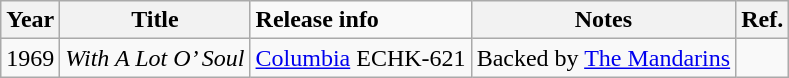<table class="wikitable">
<tr>
<th>Year</th>
<th>Title</th>
<td><strong>Release info</strong></td>
<th>Notes</th>
<th>Ref.</th>
</tr>
<tr>
<td>1969</td>
<td><em>With A Lot O’ Soul</em></td>
<td><a href='#'>Columbia</a> ECHK-621</td>
<td>Backed by <a href='#'>The Mandarins</a></td>
<td></td>
</tr>
</table>
